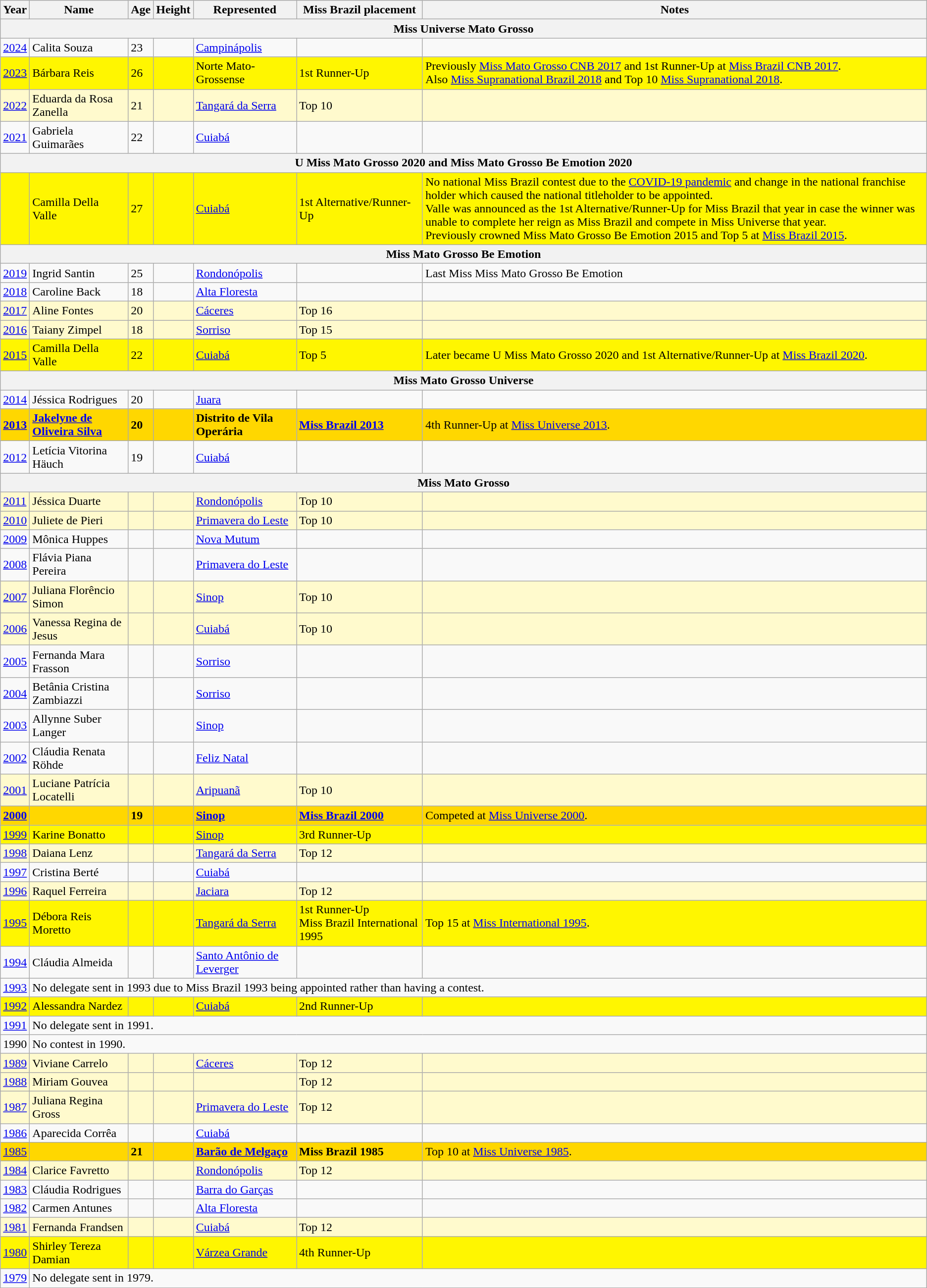<table class="wikitable sortable">
<tr>
<th>Year</th>
<th>Name</th>
<th>Age</th>
<th>Height</th>
<th>Represented</th>
<th>Miss Brazil placement</th>
<th>Notes</th>
</tr>
<tr>
<th colspan=7>Miss Universe Mato Grosso</th>
</tr>
<tr>
<td><a href='#'>2024</a></td>
<td>Calita Souza</td>
<td>23</td>
<td></td>
<td><a href='#'>Campinápolis</a></td>
<td></td>
<td></td>
</tr>
<tr bgcolor=#FFFF66;">
<td><a href='#'>2023</a></td>
<td>Bárbara Reis</td>
<td>26</td>
<td></td>
<td>Norte Mato-Grossense</td>
<td>1st Runner-Up</td>
<td>Previously <a href='#'>Miss Mato Grosso CNB 2017</a> and 1st Runner-Up at <a href='#'>Miss Brazil CNB 2017</a>.<br>Also <a href='#'>Miss Supranational Brazil 2018</a> and Top 10 <a href='#'>Miss Supranational 2018</a>.</td>
</tr>
<tr bgcolor="#FFFACD">
<td><a href='#'>2022</a></td>
<td>Eduarda da Rosa Zanella</td>
<td>21</td>
<td></td>
<td><a href='#'>Tangará da Serra</a></td>
<td>Top 10</td>
<td></td>
</tr>
<tr>
<td><a href='#'>2021</a></td>
<td>Gabriela Guimarães</td>
<td>22</td>
<td></td>
<td><a href='#'>Cuiabá</a></td>
<td></td>
<td></td>
</tr>
<tr>
<th colspan=7>U Miss Mato Grosso 2020 and Miss Mato Grosso Be Emotion 2020</th>
</tr>
<tr bgcolor=#FFFF66;">
<td></td>
<td>Camilla Della Valle</td>
<td>27</td>
<td></td>
<td><a href='#'>Cuiabá</a></td>
<td>1st Alternative/Runner-Up</td>
<td>No national Miss Brazil contest due to the <a href='#'>COVID-19 pandemic</a> and change in the national franchise holder which caused the national titleholder to be appointed.<br>Valle was announced as the 1st Alternative/Runner-Up for Miss Brazil that year in case the winner was unable to complete her reign as Miss Brazil and compete in Miss Universe that year.<br>Previously crowned Miss Mato Grosso Be Emotion 2015 and Top 5 at <a href='#'>Miss Brazil 2015</a>.</td>
</tr>
<tr>
<th colspan=7>Miss Mato Grosso Be Emotion</th>
</tr>
<tr>
<td><a href='#'>2019</a></td>
<td>Ingrid Santin</td>
<td>25</td>
<td></td>
<td><a href='#'>Rondonópolis</a></td>
<td></td>
<td>Last Miss Miss Mato Grosso Be Emotion</td>
</tr>
<tr>
<td><a href='#'>2018</a></td>
<td>Caroline Back</td>
<td>18</td>
<td></td>
<td><a href='#'>Alta Floresta</a></td>
<td></td>
<td></td>
</tr>
<tr bgcolor="#FFFACD">
<td><a href='#'>2017</a></td>
<td>Aline Fontes</td>
<td>20</td>
<td></td>
<td><a href='#'>Cáceres</a></td>
<td>Top 16</td>
<td></td>
</tr>
<tr bgcolor="#FFFACD">
<td><a href='#'>2016</a></td>
<td>Taiany Zimpel</td>
<td>18</td>
<td></td>
<td><a href='#'>Sorriso</a></td>
<td>Top 15</td>
<td></td>
</tr>
<tr bgcolor=#FFFF66;">
<td><a href='#'>2015</a></td>
<td>Camilla Della Valle</td>
<td>22</td>
<td></td>
<td><a href='#'>Cuiabá</a></td>
<td>Top 5</td>
<td>Later became U Miss Mato Grosso 2020 and 1st Alternative/Runner-Up at <a href='#'>Miss Brazil 2020</a>.</td>
</tr>
<tr>
<th colspan=7>Miss Mato Grosso Universe</th>
</tr>
<tr>
<td><a href='#'>2014</a></td>
<td>Jéssica Rodrigues</td>
<td>20</td>
<td></td>
<td><a href='#'>Juara</a></td>
<td></td>
<td></td>
</tr>
<tr style="background-color:GOLD;">
<td><strong><a href='#'>2013</a></strong></td>
<td><strong><a href='#'>Jakelyne de Oliveira Silva</a></strong></td>
<td><strong>20</strong></td>
<td><strong></strong></td>
<td><strong>Distrito de Vila Operária</strong></td>
<td><strong><a href='#'>Miss Brazil 2013</a></strong></td>
<td>4th Runner-Up at <a href='#'>Miss Universe 2013</a>.</td>
</tr>
<tr>
<td><a href='#'>2012</a></td>
<td>Letícia Vitorina Häuch</td>
<td>19</td>
<td></td>
<td><a href='#'>Cuiabá</a></td>
<td></td>
<td></td>
</tr>
<tr>
<th colspan=7>Miss Mato Grosso</th>
</tr>
<tr bgcolor="#FFFACD">
<td><a href='#'>2011</a></td>
<td>Jéssica Duarte</td>
<td></td>
<td></td>
<td><a href='#'>Rondonópolis</a></td>
<td>Top 10</td>
<td></td>
</tr>
<tr bgcolor="#FFFACD">
<td><a href='#'>2010</a></td>
<td>Juliete de Pieri</td>
<td></td>
<td></td>
<td><a href='#'>Primavera do Leste</a></td>
<td>Top 10</td>
<td></td>
</tr>
<tr>
<td><a href='#'>2009</a></td>
<td>Mônica Huppes</td>
<td></td>
<td></td>
<td><a href='#'>Nova Mutum</a></td>
<td></td>
<td></td>
</tr>
<tr>
<td><a href='#'>2008</a></td>
<td>Flávia Piana Pereira</td>
<td></td>
<td></td>
<td><a href='#'>Primavera do Leste</a></td>
<td></td>
<td></td>
</tr>
<tr bgcolor="#FFFACD">
<td><a href='#'>2007</a></td>
<td>Juliana Florêncio Simon</td>
<td></td>
<td></td>
<td><a href='#'>Sinop</a></td>
<td>Top 10</td>
<td></td>
</tr>
<tr bgcolor="#FFFACD">
<td><a href='#'>2006</a></td>
<td>Vanessa Regina de Jesus</td>
<td></td>
<td></td>
<td><a href='#'>Cuiabá</a></td>
<td>Top 10</td>
<td></td>
</tr>
<tr>
<td><a href='#'>2005</a></td>
<td>Fernanda Mara Frasson</td>
<td></td>
<td></td>
<td><a href='#'>Sorriso</a></td>
<td></td>
<td></td>
</tr>
<tr>
<td><a href='#'>2004</a></td>
<td>Betânia Cristina Zambiazzi</td>
<td></td>
<td></td>
<td><a href='#'>Sorriso</a></td>
<td></td>
<td></td>
</tr>
<tr>
<td><a href='#'>2003</a></td>
<td>Allynne Suber Langer</td>
<td></td>
<td></td>
<td><a href='#'>Sinop</a></td>
<td></td>
<td></td>
</tr>
<tr>
<td><a href='#'>2002</a></td>
<td>Cláudia Renata Röhde</td>
<td></td>
<td></td>
<td><a href='#'>Feliz Natal</a></td>
<td></td>
<td></td>
</tr>
<tr bgcolor="#FFFACD">
<td><a href='#'>2001</a></td>
<td>Luciane Patrícia Locatelli</td>
<td></td>
<td></td>
<td><a href='#'>Aripuanã</a></td>
<td>Top 10</td>
<td></td>
</tr>
<tr style="background-color:GOLD;">
<td><strong><a href='#'>2000</a></strong></td>
<td><strong></strong></td>
<td><strong>19</strong></td>
<td><strong></strong></td>
<td><strong><a href='#'>Sinop</a></strong></td>
<td><strong><a href='#'>Miss Brazil 2000</a></strong></td>
<td>Competed at <a href='#'>Miss Universe 2000</a>.</td>
</tr>
<tr bgcolor=#FFFF66;">
<td><a href='#'>1999</a></td>
<td>Karine Bonatto</td>
<td></td>
<td></td>
<td><a href='#'>Sinop</a></td>
<td>3rd Runner-Up</td>
<td></td>
</tr>
<tr bgcolor="#FFFACD">
<td><a href='#'>1998</a></td>
<td>Daiana Lenz</td>
<td></td>
<td></td>
<td><a href='#'>Tangará da Serra</a></td>
<td>Top 12</td>
<td></td>
</tr>
<tr>
<td><a href='#'>1997</a></td>
<td>Cristina Berté</td>
<td></td>
<td></td>
<td><a href='#'>Cuiabá</a></td>
<td></td>
<td></td>
</tr>
<tr bgcolor="#FFFACD">
<td><a href='#'>1996</a></td>
<td>Raquel Ferreira</td>
<td></td>
<td></td>
<td><a href='#'>Jaciara</a></td>
<td>Top 12</td>
<td></td>
</tr>
<tr bgcolor=#FFFF66;">
<td><a href='#'>1995</a></td>
<td>Débora Reis Moretto</td>
<td></td>
<td></td>
<td><a href='#'>Tangará da Serra</a></td>
<td>1st Runner-Up<br>Miss Brazil International 1995</td>
<td>Top 15 at <a href='#'>Miss International 1995</a>.</td>
</tr>
<tr>
<td><a href='#'>1994</a></td>
<td>Cláudia Almeida</td>
<td></td>
<td></td>
<td><a href='#'>Santo Antônio de Leverger</a></td>
<td></td>
<td></td>
</tr>
<tr>
<td><a href='#'>1993</a></td>
<td colspan=6>No delegate sent in 1993 due to Miss Brazil 1993 being appointed rather than having a contest.</td>
</tr>
<tr bgcolor=#FFFF66;">
<td><a href='#'>1992</a></td>
<td>Alessandra Nardez</td>
<td></td>
<td></td>
<td><a href='#'>Cuiabá</a></td>
<td>2nd Runner-Up</td>
<td></td>
</tr>
<tr>
<td><a href='#'>1991</a></td>
<td colspan=6>No delegate sent in 1991.</td>
</tr>
<tr>
<td>1990</td>
<td colspan=6>No contest in 1990.</td>
</tr>
<tr bgcolor="#FFFACD">
<td><a href='#'>1989</a></td>
<td>Viviane Carrelo</td>
<td></td>
<td></td>
<td><a href='#'>Cáceres</a></td>
<td>Top 12</td>
<td></td>
</tr>
<tr bgcolor="#FFFACD">
<td><a href='#'>1988</a></td>
<td>Miriam Gouvea</td>
<td></td>
<td></td>
<td></td>
<td>Top 12</td>
<td></td>
</tr>
<tr bgcolor="#FFFACD">
<td><a href='#'>1987</a></td>
<td>Juliana Regina Gross</td>
<td></td>
<td></td>
<td><a href='#'>Primavera do Leste</a></td>
<td>Top 12</td>
<td></td>
</tr>
<tr>
<td><a href='#'>1986</a></td>
<td>Aparecida Corrêa</td>
<td></td>
<td></td>
<td><a href='#'>Cuiabá</a></td>
<td></td>
<td></td>
</tr>
<tr style="background-color:GOLD;">
<td><a href='#'>1985</a></td>
<td><strong></strong></td>
<td><strong>21</strong></td>
<td><strong></strong></td>
<td><strong><a href='#'>Barão de Melgaço</a></strong></td>
<td><strong>Miss Brazil 1985</strong></td>
<td>Top 10 at <a href='#'>Miss Universe 1985</a>.</td>
</tr>
<tr bgcolor="#FFFACD">
<td><a href='#'>1984</a></td>
<td>Clarice Favretto</td>
<td></td>
<td></td>
<td><a href='#'>Rondonópolis</a></td>
<td>Top 12</td>
<td></td>
</tr>
<tr>
<td><a href='#'>1983</a></td>
<td>Cláudia Rodrigues</td>
<td></td>
<td></td>
<td><a href='#'>Barra do Garças</a></td>
<td></td>
<td></td>
</tr>
<tr>
<td><a href='#'>1982</a></td>
<td>Carmen Antunes</td>
<td></td>
<td></td>
<td><a href='#'>Alta Floresta</a></td>
<td></td>
<td></td>
</tr>
<tr bgcolor="#FFFACD">
<td><a href='#'>1981</a></td>
<td>Fernanda Frandsen</td>
<td></td>
<td></td>
<td><a href='#'>Cuiabá</a></td>
<td>Top 12</td>
<td></td>
</tr>
<tr bgcolor=#FFFF66;">
<td><a href='#'>1980</a></td>
<td>Shirley Tereza Damian</td>
<td></td>
<td></td>
<td><a href='#'>Várzea Grande</a></td>
<td>4th Runner-Up</td>
<td></td>
</tr>
<tr>
<td><a href='#'>1979</a></td>
<td colspan=6>No delegate sent in 1979.</td>
</tr>
<tr>
</tr>
</table>
